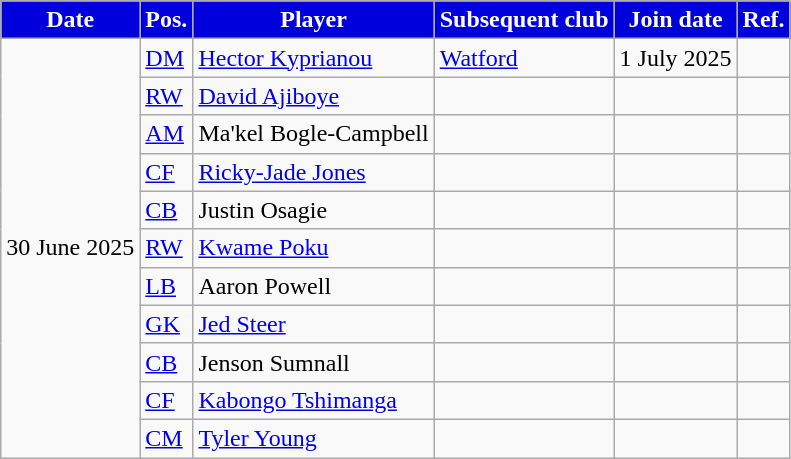<table class="wikitable plainrowheaders sortable">
<tr>
<th style="color:#ffffff; background:#0000dd;">Date</th>
<th style="color:#ffffff; background:#0000dd;">Pos.</th>
<th style="color:#ffffff; background:#0000dd;">Player</th>
<th style="color:#ffffff; background:#0000dd;">Subsequent club</th>
<th style="color:#ffffff; background:#0000dd;">Join date</th>
<th style="color:#ffffff; background:#0000dd;">Ref.</th>
</tr>
<tr>
<td rowspan="11">30 June 2025</td>
<td><a href='#'>DM</a></td>
<td> <a href='#'>Hector Kyprianou</a></td>
<td> <a href='#'>Watford</a></td>
<td>1 July 2025</td>
<td></td>
</tr>
<tr>
<td><a href='#'>RW</a></td>
<td> <a href='#'>David Ajiboye</a></td>
<td></td>
<td></td>
<td></td>
</tr>
<tr>
<td><a href='#'>AM</a></td>
<td> Ma'kel Bogle-Campbell</td>
<td></td>
<td></td>
<td></td>
</tr>
<tr>
<td><a href='#'>CF</a></td>
<td> <a href='#'>Ricky-Jade Jones</a></td>
<td></td>
<td></td>
<td></td>
</tr>
<tr>
<td><a href='#'>CB</a></td>
<td> Justin Osagie</td>
<td></td>
<td></td>
<td></td>
</tr>
<tr>
<td><a href='#'>RW</a></td>
<td> <a href='#'>Kwame Poku</a></td>
<td></td>
<td></td>
<td></td>
</tr>
<tr>
<td><a href='#'>LB</a></td>
<td> Aaron Powell</td>
<td></td>
<td></td>
<td></td>
</tr>
<tr>
<td><a href='#'>GK</a></td>
<td> <a href='#'>Jed Steer</a></td>
<td></td>
<td></td>
<td></td>
</tr>
<tr>
<td><a href='#'>CB</a></td>
<td> Jenson Sumnall</td>
<td></td>
<td></td>
<td></td>
</tr>
<tr>
<td><a href='#'>CF</a></td>
<td> <a href='#'>Kabongo Tshimanga</a></td>
<td></td>
<td></td>
<td></td>
</tr>
<tr>
<td><a href='#'>CM</a></td>
<td> <a href='#'>Tyler Young</a></td>
<td></td>
<td></td>
<td></td>
</tr>
</table>
